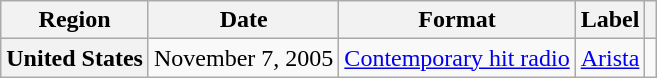<table class="wikitable plainrowheaders">
<tr>
<th scope="col">Region</th>
<th scope="col">Date</th>
<th scope="col">Format</th>
<th scope="col">Label</th>
<th scope="col"></th>
</tr>
<tr>
<th scope="row">United States</th>
<td>November 7, 2005</td>
<td><a href='#'>Contemporary hit radio</a></td>
<td><a href='#'>Arista</a></td>
<td></td>
</tr>
</table>
